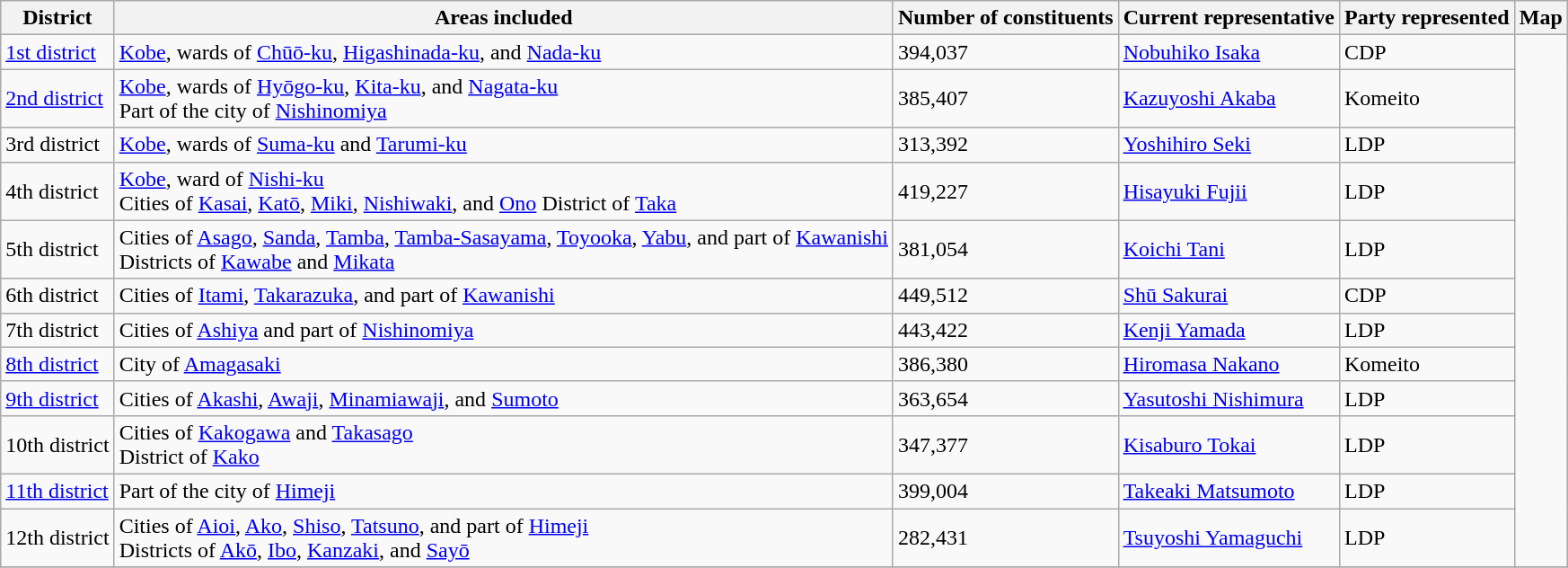<table class="wikitable">
<tr>
<th>District</th>
<th>Areas included</th>
<th>Number of constituents</th>
<th>Current representative</th>
<th>Party represented</th>
<th>Map</th>
</tr>
<tr>
<td><a href='#'>1st district</a></td>
<td><a href='#'>Kobe</a>, wards of <a href='#'>Chūō-ku</a>, <a href='#'>Higashinada-ku</a>, and <a href='#'>Nada-ku</a></td>
<td>394,037</td>
<td><a href='#'>Nobuhiko Isaka</a></td>
<td>CDP</td>
<td rowspan="12"></td>
</tr>
<tr>
<td><a href='#'>2nd district</a></td>
<td><a href='#'>Kobe</a>, wards of <a href='#'>Hyōgo-ku</a>, <a href='#'>Kita-ku</a>, and <a href='#'>Nagata-ku</a><br>Part of the city of <a href='#'>Nishinomiya</a></td>
<td>385,407</td>
<td><a href='#'>Kazuyoshi Akaba</a></td>
<td>Komeito</td>
</tr>
<tr>
<td>3rd district</td>
<td><a href='#'>Kobe</a>, wards of <a href='#'>Suma-ku</a> and <a href='#'>Tarumi-ku</a></td>
<td>313,392</td>
<td><a href='#'>Yoshihiro Seki</a></td>
<td>LDP</td>
</tr>
<tr>
<td>4th district</td>
<td><a href='#'>Kobe</a>, ward of <a href='#'>Nishi-ku</a><br>Cities of <a href='#'>Kasai</a>, <a href='#'>Katō</a>, <a href='#'>Miki</a>, <a href='#'>Nishiwaki</a>, and <a href='#'>Ono</a>
District of <a href='#'>Taka</a></td>
<td>419,227</td>
<td><a href='#'>Hisayuki Fujii</a></td>
<td>LDP</td>
</tr>
<tr>
<td>5th district</td>
<td>Cities of <a href='#'>Asago</a>, <a href='#'>Sanda</a>, <a href='#'>Tamba</a>, <a href='#'>Tamba-Sasayama</a>, <a href='#'>Toyooka</a>, <a href='#'>Yabu</a>, and part of <a href='#'>Kawanishi</a><br>Districts of <a href='#'>Kawabe</a> and <a href='#'>Mikata</a></td>
<td>381,054</td>
<td><a href='#'>Koichi Tani</a></td>
<td>LDP</td>
</tr>
<tr>
<td>6th district</td>
<td>Cities of <a href='#'>Itami</a>, <a href='#'>Takarazuka</a>, and part of <a href='#'>Kawanishi</a></td>
<td>449,512</td>
<td><a href='#'>Shū Sakurai</a></td>
<td>CDP</td>
</tr>
<tr>
<td>7th district</td>
<td>Cities of <a href='#'>Ashiya</a> and part of <a href='#'>Nishinomiya</a></td>
<td>443,422</td>
<td><a href='#'>Kenji Yamada</a></td>
<td>LDP</td>
</tr>
<tr>
<td><a href='#'>8th district</a></td>
<td>City of <a href='#'>Amagasaki</a></td>
<td>386,380</td>
<td><a href='#'>Hiromasa Nakano</a></td>
<td>Komeito</td>
</tr>
<tr>
<td><a href='#'>9th district</a></td>
<td>Cities of <a href='#'>Akashi</a>, <a href='#'>Awaji</a>, <a href='#'>Minamiawaji</a>, and <a href='#'>Sumoto</a></td>
<td>363,654</td>
<td><a href='#'>Yasutoshi Nishimura</a></td>
<td>LDP</td>
</tr>
<tr>
<td>10th district</td>
<td>Cities of <a href='#'>Kakogawa</a> and <a href='#'>Takasago</a><br>District of <a href='#'>Kako</a></td>
<td>347,377</td>
<td><a href='#'>Kisaburo Tokai</a></td>
<td>LDP</td>
</tr>
<tr>
<td><a href='#'>11th district</a></td>
<td>Part of the city of <a href='#'>Himeji</a></td>
<td>399,004</td>
<td><a href='#'>Takeaki Matsumoto</a></td>
<td>LDP</td>
</tr>
<tr>
<td>12th district</td>
<td>Cities of <a href='#'>Aioi</a>, <a href='#'>Ako</a>, <a href='#'>Shiso</a>, <a href='#'>Tatsuno</a>, and part of <a href='#'>Himeji</a><br>Districts of <a href='#'>Akō</a>, <a href='#'>Ibo</a>, <a href='#'>Kanzaki</a>, and <a href='#'>Sayō</a></td>
<td>282,431</td>
<td><a href='#'>Tsuyoshi Yamaguchi</a></td>
<td>LDP</td>
</tr>
<tr>
</tr>
</table>
